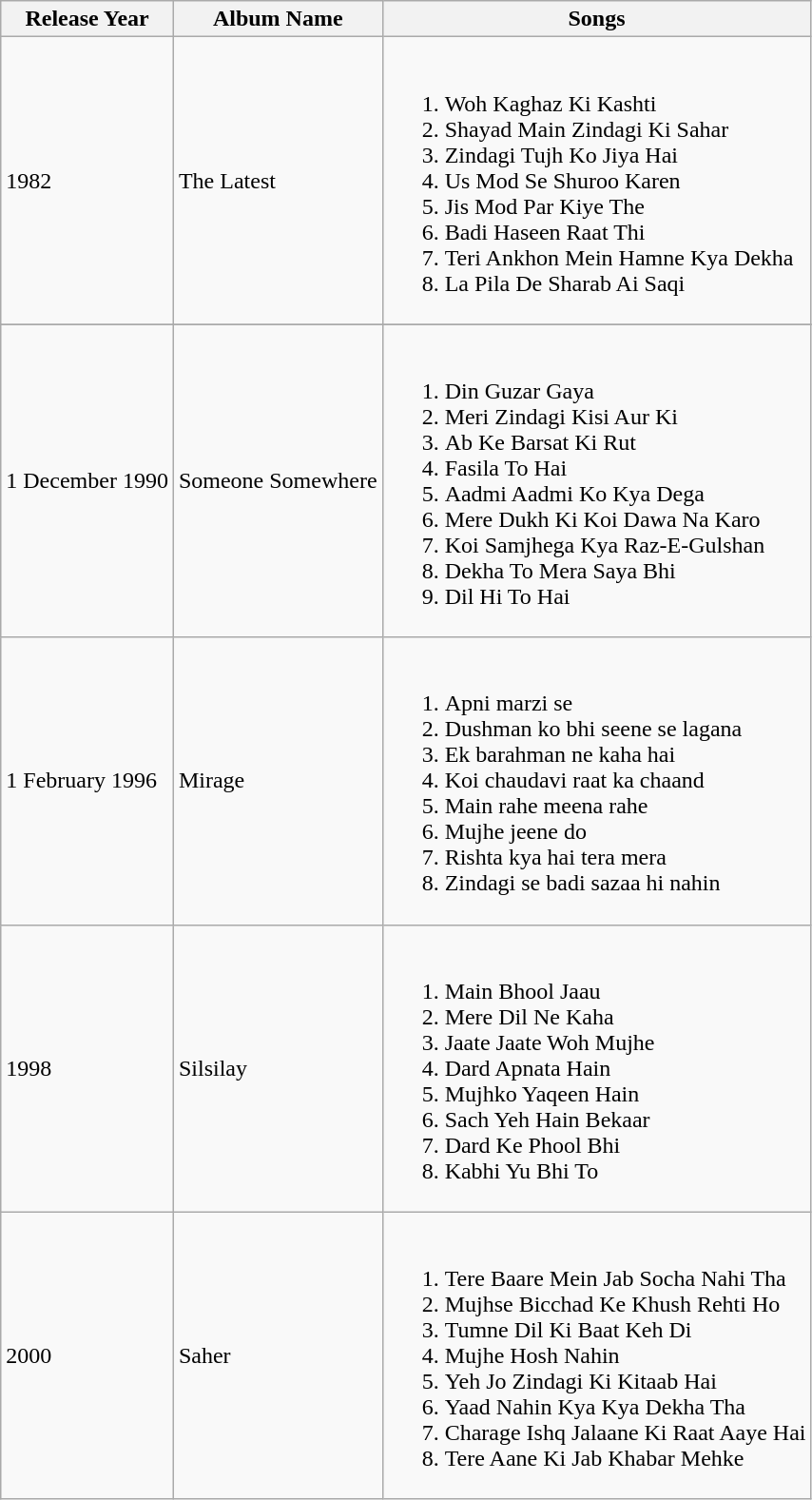<table class="wikitable">
<tr>
<th>Release Year</th>
<th>Album Name</th>
<th>Songs</th>
</tr>
<tr>
<td>1982</td>
<td>The Latest</td>
<td><br><ol><li>Woh Kaghaz Ki Kashti</li><li>Shayad Main Zindagi Ki Sahar</li><li>Zindagi Tujh Ko Jiya Hai</li><li>Us Mod Se Shuroo Karen</li><li>Jis Mod Par Kiye The</li><li>Badi Haseen Raat Thi</li><li>Teri Ankhon Mein Hamne Kya Dekha</li><li>La Pila De Sharab Ai Saqi</li></ol></td>
</tr>
<tr>
</tr>
<tr>
<td>1 December 1990</td>
<td>Someone Somewhere</td>
<td><br><ol><li>Din Guzar Gaya</li><li>Meri Zindagi Kisi Aur Ki</li><li>Ab Ke Barsat Ki Rut</li><li>Fasila To Hai</li><li>Aadmi Aadmi Ko Kya Dega</li><li>Mere Dukh Ki Koi Dawa Na Karo</li><li>Koi Samjhega Kya Raz-E-Gulshan</li><li>Dekha To Mera Saya Bhi</li><li>Dil Hi To Hai</li></ol></td>
</tr>
<tr>
<td>1 February 1996</td>
<td>Mirage</td>
<td><br><ol><li>Apni marzi se</li><li>Dushman ko bhi seene se lagana</li><li>Ek barahman ne kaha hai</li><li>Koi chaudavi raat ka chaand</li><li>Main rahe meena rahe</li><li>Mujhe jeene do</li><li>Rishta kya hai tera mera</li><li>Zindagi se badi sazaa hi nahin</li></ol></td>
</tr>
<tr>
<td>1998</td>
<td>Silsilay</td>
<td><br><ol><li>Main Bhool Jaau</li><li>Mere Dil Ne Kaha</li><li>Jaate Jaate Woh Mujhe</li><li>Dard Apnata Hain</li><li>Mujhko Yaqeen Hain</li><li>Sach Yeh Hain Bekaar</li><li>Dard Ke Phool Bhi</li><li>Kabhi Yu Bhi To</li></ol></td>
</tr>
<tr>
<td>2000</td>
<td>Saher</td>
<td><br><ol><li>Tere Baare Mein Jab Socha Nahi Tha</li><li>Mujhse Bicchad Ke Khush Rehti Ho</li><li>Tumne Dil Ki Baat Keh Di</li><li>Mujhe Hosh Nahin</li><li>Yeh Jo Zindagi Ki Kitaab Hai</li><li>Yaad Nahin Kya Kya Dekha Tha</li><li>Charage Ishq Jalaane Ki Raat Aaye Hai</li><li>Tere Aane Ki Jab Khabar Mehke</li></ol></td>
</tr>
</table>
